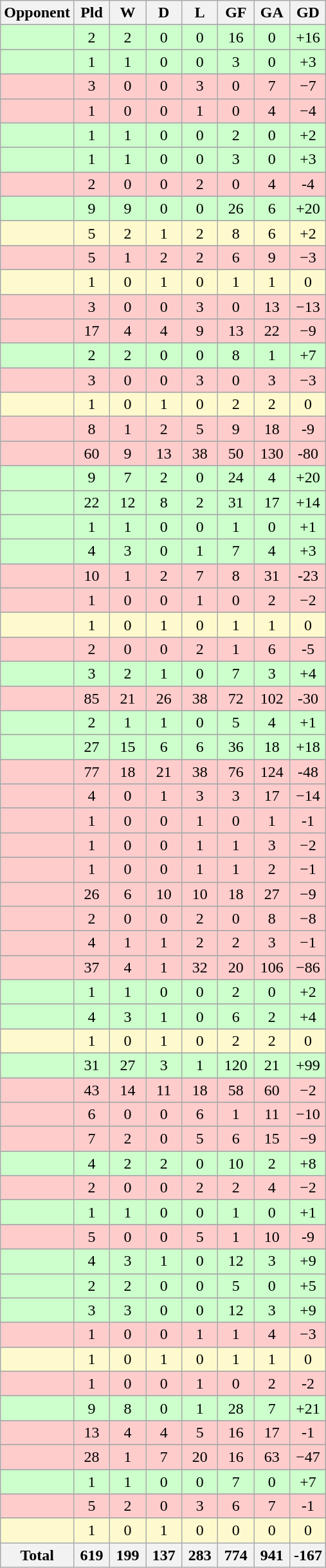<table class="wikitable sortable" style="text-align: center">
<tr>
<th width=30>Opponent<br></th>
<th width=30>Pld<br></th>
<th width=30>W<br></th>
<th width=30>D<br></th>
<th width=30>L<br></th>
<th width=30>GF<br></th>
<th width=30>GA<br></th>
<th width=30>GD<br></th>
</tr>
<tr>
</tr>
<tr bgcolor=CCFFCC>
<td style="text-align:left;"></td>
<td>2</td>
<td>2</td>
<td>0</td>
<td>0</td>
<td>16</td>
<td>0</td>
<td>+16</td>
</tr>
<tr>
</tr>
<tr bgcolor=CCFFCC>
<td style="text-align:left;"></td>
<td>1</td>
<td>1</td>
<td>0</td>
<td>0</td>
<td>3</td>
<td>0</td>
<td>+3</td>
</tr>
<tr>
</tr>
<tr bgcolor=FFCCCC>
<td style="text-align:left;"></td>
<td>3</td>
<td>0</td>
<td>0</td>
<td>3</td>
<td>0</td>
<td>7</td>
<td>−7</td>
</tr>
<tr>
</tr>
<tr bgcolor=FFCCCC>
<td style="text-align:left;"></td>
<td>1</td>
<td>0</td>
<td>0</td>
<td>1</td>
<td>0</td>
<td>4</td>
<td>−4</td>
</tr>
<tr>
</tr>
<tr bgcolor=CCFFCC>
<td style="text-align:left;"></td>
<td>1</td>
<td>1</td>
<td>0</td>
<td>0</td>
<td>2</td>
<td>0</td>
<td>+2</td>
</tr>
<tr>
</tr>
<tr bgcolor=CCFFCC>
<td style="text-align:left;"></td>
<td>1</td>
<td>1</td>
<td>0</td>
<td>0</td>
<td>3</td>
<td>0</td>
<td>+3</td>
</tr>
<tr>
</tr>
<tr bgcolor=FFCCCC>
<td style="text-align:left;"></td>
<td>2</td>
<td>0</td>
<td>0</td>
<td>2</td>
<td>0</td>
<td>4</td>
<td>-4</td>
</tr>
<tr>
</tr>
<tr bgcolor=CCFFCC>
<td style="text-align:left;"></td>
<td>9</td>
<td>9</td>
<td>0</td>
<td>0</td>
<td>26</td>
<td>6</td>
<td>+20</td>
</tr>
<tr>
</tr>
<tr bgcolor=FFFACD>
<td style="text-align:left;"></td>
<td>5</td>
<td>2</td>
<td>1</td>
<td>2</td>
<td>8</td>
<td>6</td>
<td>+2</td>
</tr>
<tr>
</tr>
<tr bgcolor=FFCCCC>
<td style="text-align:left;"></td>
<td>5</td>
<td>1</td>
<td>2</td>
<td>2</td>
<td>6</td>
<td>9</td>
<td>−3</td>
</tr>
<tr>
</tr>
<tr bgcolor=FFFACD>
<td style="text-align:left;"></td>
<td>1</td>
<td>0</td>
<td>1</td>
<td>0</td>
<td>1</td>
<td>1</td>
<td>0</td>
</tr>
<tr>
</tr>
<tr bgcolor=FFCCCC>
<td style="text-align:left;"></td>
<td>3</td>
<td>0</td>
<td>0</td>
<td>3</td>
<td>0</td>
<td>13</td>
<td>−13</td>
</tr>
<tr>
</tr>
<tr bgcolor=FFCCCC>
<td style="text-align:left;"></td>
<td>17</td>
<td>4</td>
<td>4</td>
<td>9</td>
<td>13</td>
<td>22</td>
<td>−9</td>
</tr>
<tr>
</tr>
<tr bgcolor=CCFFCC>
<td style="text-align:left;"></td>
<td>2</td>
<td>2</td>
<td>0</td>
<td>0</td>
<td>8</td>
<td>1</td>
<td>+7</td>
</tr>
<tr>
</tr>
<tr bgcolor=FFCCCC>
<td style="text-align:left;"></td>
<td>3</td>
<td>0</td>
<td>0</td>
<td>3</td>
<td>0</td>
<td>3</td>
<td>−3</td>
</tr>
<tr>
</tr>
<tr bgcolor=FFFACD>
<td style="text-align:left;"></td>
<td>1</td>
<td>0</td>
<td>1</td>
<td>0</td>
<td>2</td>
<td>2</td>
<td>0</td>
</tr>
<tr>
</tr>
<tr bgcolor=FFCCCC>
<td style="text-align:left;"></td>
<td>8</td>
<td>1</td>
<td>2</td>
<td>5</td>
<td>9</td>
<td>18</td>
<td>-9</td>
</tr>
<tr>
</tr>
<tr bgcolor=FFCCCC>
<td style="text-align:left;"></td>
<td>60</td>
<td>9</td>
<td>13</td>
<td>38</td>
<td>50</td>
<td>130</td>
<td>-80</td>
</tr>
<tr>
</tr>
<tr bgcolor=CCFFCC>
<td style="text-align:left;"></td>
<td>9</td>
<td>7</td>
<td>2</td>
<td>0</td>
<td>24</td>
<td>4</td>
<td>+20</td>
</tr>
<tr>
</tr>
<tr bgcolor=CCFFCC>
<td style="text-align:left;"></td>
<td>22</td>
<td>12</td>
<td>8</td>
<td>2</td>
<td>31</td>
<td>17</td>
<td>+14</td>
</tr>
<tr>
</tr>
<tr bgcolor=CCFFCC>
<td style="text-align:left;"></td>
<td>1</td>
<td>1</td>
<td>0</td>
<td>0</td>
<td>1</td>
<td>0</td>
<td>+1</td>
</tr>
<tr>
</tr>
<tr bgcolor=CCFFCC>
<td style="text-align:left;"></td>
<td>4</td>
<td>3</td>
<td>0</td>
<td>1</td>
<td>7</td>
<td>4</td>
<td>+3</td>
</tr>
<tr>
</tr>
<tr bgcolor=FFCCCC>
<td style="text-align:left;"></td>
<td>10</td>
<td>1</td>
<td>2</td>
<td>7</td>
<td>8</td>
<td>31</td>
<td>-23</td>
</tr>
<tr>
</tr>
<tr bgcolor=FFCCCC>
<td style="text-align:left;"></td>
<td>1</td>
<td>0</td>
<td>0</td>
<td>1</td>
<td>0</td>
<td>2</td>
<td>−2</td>
</tr>
<tr>
</tr>
<tr bgcolor=FFFACD>
<td style="text-align:left;"></td>
<td>1</td>
<td>0</td>
<td>1</td>
<td>0</td>
<td>1</td>
<td>1</td>
<td>0</td>
</tr>
<tr>
</tr>
<tr bgcolor=FFCCCC>
<td style="text-align:left;"></td>
<td>2</td>
<td>0</td>
<td>0</td>
<td>2</td>
<td>1</td>
<td>6</td>
<td>-5</td>
</tr>
<tr>
</tr>
<tr bgcolor=CCFFCC>
<td style="text-align:left;"></td>
<td>3</td>
<td>2</td>
<td>1</td>
<td>0</td>
<td>7</td>
<td>3</td>
<td>+4</td>
</tr>
<tr>
</tr>
<tr bgcolor=FFCCCC>
<td style="text-align:left;"></td>
<td>85</td>
<td>21</td>
<td>26</td>
<td>38</td>
<td>72</td>
<td>102</td>
<td>-30</td>
</tr>
<tr>
</tr>
<tr bgcolor=CCFFCC>
<td style="text-align:left;"></td>
<td>2</td>
<td>1</td>
<td>1</td>
<td>0</td>
<td>5</td>
<td>4</td>
<td>+1</td>
</tr>
<tr>
</tr>
<tr bgcolor=CCFFCC>
<td style="text-align:left;"></td>
<td>27</td>
<td>15</td>
<td>6</td>
<td>6</td>
<td>36</td>
<td>18</td>
<td>+18</td>
</tr>
<tr>
</tr>
<tr bgcolor=FFCCCC>
<td style="text-align:left;"></td>
<td>77</td>
<td>18</td>
<td>21</td>
<td>38</td>
<td>76</td>
<td>124</td>
<td>-48</td>
</tr>
<tr>
</tr>
<tr bgcolor=FFCCCC>
<td style="text-align:left;"></td>
<td>4</td>
<td>0</td>
<td>1</td>
<td>3</td>
<td>3</td>
<td>17</td>
<td>−14</td>
</tr>
<tr>
</tr>
<tr bgcolor=FFCCCC>
<td style="text-align:left;"></td>
<td>1</td>
<td>0</td>
<td>0</td>
<td>1</td>
<td>0</td>
<td>1</td>
<td>-1</td>
</tr>
<tr>
</tr>
<tr bgcolor=FFCCCC>
<td style="text-align:left;"></td>
<td>1</td>
<td>0</td>
<td>0</td>
<td>1</td>
<td>1</td>
<td>3</td>
<td>−2</td>
</tr>
<tr>
</tr>
<tr bgcolor=FFCCCC>
<td style="text-align:left;"></td>
<td>1</td>
<td>0</td>
<td>0</td>
<td>1</td>
<td>1</td>
<td>2</td>
<td>−1</td>
</tr>
<tr>
</tr>
<tr bgcolor=FFCCCC>
<td style="text-align:left;"></td>
<td>26</td>
<td>6</td>
<td>10</td>
<td>10</td>
<td>18</td>
<td>27</td>
<td>−9</td>
</tr>
<tr>
</tr>
<tr bgcolor=FFCCCC>
<td style="text-align:left;"></td>
<td>2</td>
<td>0</td>
<td>0</td>
<td>2</td>
<td>0</td>
<td>8</td>
<td>−8</td>
</tr>
<tr>
</tr>
<tr bgcolor=FFCCCC>
<td style="text-align:left;"></td>
<td>4</td>
<td>1</td>
<td>1</td>
<td>2</td>
<td>2</td>
<td>3</td>
<td>−1</td>
</tr>
<tr>
</tr>
<tr bgcolor=FFCCCC>
<td style="text-align:left;"></td>
<td>37</td>
<td>4</td>
<td>1</td>
<td>32</td>
<td>20</td>
<td>106</td>
<td>−86</td>
</tr>
<tr>
</tr>
<tr bgcolor=CCFFCC>
<td style="text-align:left;"></td>
<td>1</td>
<td>1</td>
<td>0</td>
<td>0</td>
<td>2</td>
<td>0</td>
<td>+2</td>
</tr>
<tr>
</tr>
<tr bgcolor=CCFFCC>
<td style="text-align:left;"></td>
<td>4</td>
<td>3</td>
<td>1</td>
<td>0</td>
<td>6</td>
<td>2</td>
<td>+4</td>
</tr>
<tr>
</tr>
<tr bgcolor=FFFACD>
<td style="text-align:left;"></td>
<td>1</td>
<td>0</td>
<td>1</td>
<td>0</td>
<td>2</td>
<td>2</td>
<td>0</td>
</tr>
<tr>
</tr>
<tr bgcolor=CCFFCC>
<td style="text-align:left;"></td>
<td>31</td>
<td>27</td>
<td>3</td>
<td>1</td>
<td>120</td>
<td>21</td>
<td>+99</td>
</tr>
<tr>
</tr>
<tr bgcolor=FFCCCC>
<td style="text-align:left;"></td>
<td>43</td>
<td>14</td>
<td>11</td>
<td>18</td>
<td>58</td>
<td>60</td>
<td>−2</td>
</tr>
<tr>
</tr>
<tr bgcolor=FFCCCC>
<td style="text-align:left;"></td>
<td>6</td>
<td>0</td>
<td>0</td>
<td>6</td>
<td>1</td>
<td>11</td>
<td>−10</td>
</tr>
<tr>
</tr>
<tr bgcolor=FFCCCC>
<td style="text-align:left;"></td>
<td>7</td>
<td>2</td>
<td>0</td>
<td>5</td>
<td>6</td>
<td>15</td>
<td>−9</td>
</tr>
<tr>
</tr>
<tr bgcolor=CCFFCC>
<td style="text-align:left;"></td>
<td>4</td>
<td>2</td>
<td>2</td>
<td>0</td>
<td>10</td>
<td>2</td>
<td>+8</td>
</tr>
<tr>
</tr>
<tr bgcolor=FFCCCC>
<td style="text-align:left;"></td>
<td>2</td>
<td>0</td>
<td>0</td>
<td>2</td>
<td>2</td>
<td>4</td>
<td>−2</td>
</tr>
<tr>
</tr>
<tr bgcolor=CCFFCC>
<td style="text-align:left;"></td>
<td>1</td>
<td>1</td>
<td>0</td>
<td>0</td>
<td>1</td>
<td>0</td>
<td>+1</td>
</tr>
<tr>
</tr>
<tr bgcolor=FFCCCC>
<td style="text-align:left;"></td>
<td>5</td>
<td>0</td>
<td>0</td>
<td>5</td>
<td>1</td>
<td>10</td>
<td>-9</td>
</tr>
<tr>
</tr>
<tr bgcolor=CCFFCC>
<td style="text-align:left;"></td>
<td>4</td>
<td>3</td>
<td>1</td>
<td>0</td>
<td>12</td>
<td>3</td>
<td>+9</td>
</tr>
<tr>
</tr>
<tr bgcolor=CCFFCC>
<td style="text-align:left;"></td>
<td>2</td>
<td>2</td>
<td>0</td>
<td>0</td>
<td>5</td>
<td>0</td>
<td>+5</td>
</tr>
<tr>
</tr>
<tr bgcolor=CCFFCC>
<td style="text-align:left;"></td>
<td>3</td>
<td>3</td>
<td>0</td>
<td>0</td>
<td>12</td>
<td>3</td>
<td>+9</td>
</tr>
<tr>
</tr>
<tr bgcolor=FFCCCC>
<td style="text-align:left;"></td>
<td>1</td>
<td>0</td>
<td>0</td>
<td>1</td>
<td>1</td>
<td>4</td>
<td>−3</td>
</tr>
<tr>
</tr>
<tr bgcolor=FFFACD>
<td style="text-align:left;"></td>
<td>1</td>
<td>0</td>
<td>1</td>
<td>0</td>
<td>1</td>
<td>1</td>
<td>0</td>
</tr>
<tr>
</tr>
<tr bgcolor=FFCCCC>
<td style="text-align:left;"></td>
<td>1</td>
<td>0</td>
<td>0</td>
<td>1</td>
<td>0</td>
<td>2</td>
<td>-2</td>
</tr>
<tr>
</tr>
<tr bgcolor=CCFFCC>
<td style="text-align:left;"></td>
<td>9</td>
<td>8</td>
<td>0</td>
<td>1</td>
<td>28</td>
<td>7</td>
<td>+21</td>
</tr>
<tr>
</tr>
<tr bgcolor=FFCCCC>
<td style="text-align:left;"></td>
<td>13</td>
<td>4</td>
<td>4</td>
<td>5</td>
<td>16</td>
<td>17</td>
<td>-1</td>
</tr>
<tr>
</tr>
<tr bgcolor=FFCCCC>
<td style="text-align:left;"></td>
<td>28</td>
<td>1</td>
<td>7</td>
<td>20</td>
<td>16</td>
<td>63</td>
<td>−47</td>
</tr>
<tr>
</tr>
<tr bgcolor=CCFFCC>
<td style="text-align:left;"></td>
<td>1</td>
<td>1</td>
<td>0</td>
<td>0</td>
<td>7</td>
<td>0</td>
<td>+7</td>
</tr>
<tr>
</tr>
<tr bgcolor=FFCCCC>
<td style="text-align:left;"></td>
<td>5</td>
<td>2</td>
<td>0</td>
<td>3</td>
<td>6</td>
<td>7</td>
<td>-1</td>
</tr>
<tr>
</tr>
<tr bgcolor=FFFACD>
<td style="text-align:left;"></td>
<td>1</td>
<td>0</td>
<td>1</td>
<td>0</td>
<td>0</td>
<td>0</td>
<td>0</td>
</tr>
<tr class="sortbottom">
<th>Total</th>
<th>619</th>
<th>199</th>
<th>137</th>
<th>283</th>
<th>774</th>
<th>941</th>
<th>-167</th>
</tr>
</table>
